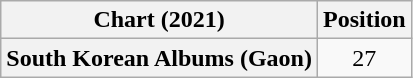<table class="wikitable plainrowheaders" style="text-align:center">
<tr>
<th scope="col">Chart (2021)</th>
<th scope="col">Position</th>
</tr>
<tr>
<th scope="row">South Korean Albums (Gaon)</th>
<td>27</td>
</tr>
</table>
